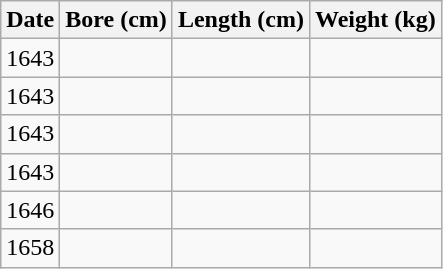<table class="wikitable">
<tr>
<th>Date</th>
<th>Bore (cm)</th>
<th>Length (cm)</th>
<th>Weight (kg)</th>
</tr>
<tr>
<td>1643</td>
<td></td>
<td></td>
<td></td>
</tr>
<tr>
<td>1643</td>
<td></td>
<td></td>
<td></td>
</tr>
<tr>
<td>1643</td>
<td></td>
<td></td>
<td></td>
</tr>
<tr>
<td>1643</td>
<td></td>
<td></td>
<td></td>
</tr>
<tr>
<td>1646</td>
<td></td>
<td></td>
<td></td>
</tr>
<tr>
<td>1658</td>
<td></td>
<td></td>
<td></td>
</tr>
</table>
